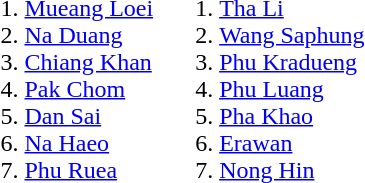<table>
<tr style="vertical-align:top;">
<td><br><ol><li><a href='#'>Mueang Loei</a></li><li><a href='#'>Na Duang</a></li><li><a href='#'>Chiang Khan</a></li><li><a href='#'>Pak Chom</a></li><li><a href='#'>Dan Sai</a></li><li><a href='#'>Na Haeo</a></li><li><a href='#'>Phu Ruea</a></li></ol></td>
<td><br><ol>
<li><a href='#'>Tha Li</a></li>
<li><a href='#'>Wang Saphung</a></li>
<li><a href='#'>Phu Kradueng</a></li>
<li><a href='#'>Phu Luang</a></li>
<li><a href='#'>Pha Khao</a></li>
<li><a href='#'>Erawan</a></li>
<li><a href='#'>Nong Hin</a></li>
</ol></td>
</tr>
</table>
